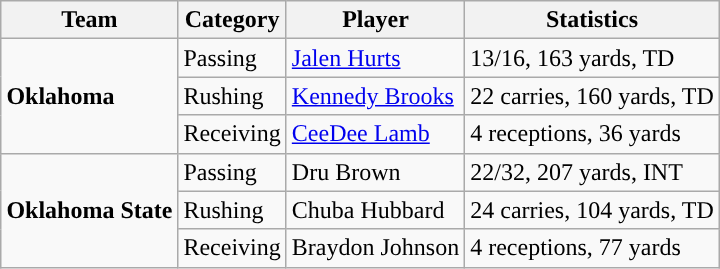<table class="wikitable" style="float: right;">
<tr>
<th>Team</th>
<th>Category</th>
<th>Player</th>
<th>Statistics</th>
</tr>
<tr>
<td rowspan=3><strong>Oklahoma</strong></td>
<td>Passing</td>
<td><a href='#'>Jalen Hurts</a></td>
<td>13/16, 163 yards, TD</td>
</tr>
<tr>
<td>Rushing</td>
<td><a href='#'>Kennedy Brooks</a></td>
<td>22 carries, 160 yards, TD</td>
</tr>
<tr>
<td>Receiving</td>
<td><a href='#'>CeeDee Lamb</a></td>
<td>4 receptions, 36 yards</td>
</tr>
<tr>
<td rowspan=3><strong>Oklahoma State</strong></td>
<td>Passing</td>
<td>Dru Brown</td>
<td>22/32, 207 yards, INT</td>
</tr>
<tr>
<td>Rushing</td>
<td>Chuba Hubbard</td>
<td>24 carries, 104 yards, TD</td>
</tr>
<tr>
<td>Receiving</td>
<td>Braydon Johnson</td>
<td>4 receptions, 77 yards</td>
</tr>
</table>
